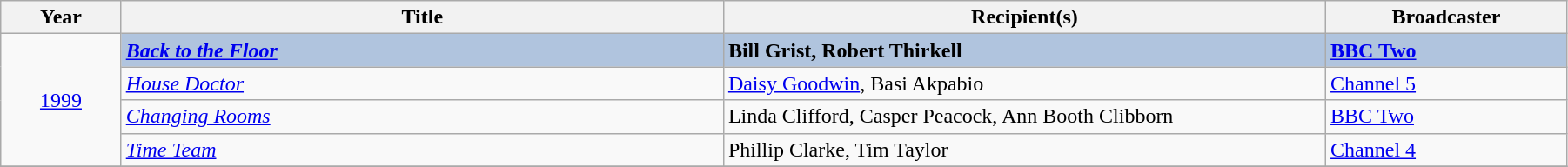<table class="wikitable" width="95%">
<tr>
<th width=5%>Year</th>
<th width=25%>Title</th>
<th width=25%><strong>Recipient(s)</strong></th>
<th width=10%><strong>Broadcaster</strong></th>
</tr>
<tr>
<td rowspan="4" style="text-align:center;"><a href='#'>1999</a></td>
<td style="background:#B0C4DE;"><strong><em><a href='#'>Back to the Floor</a></em></strong></td>
<td style="background:#B0C4DE;"><strong>Bill Grist, Robert Thirkell</strong></td>
<td style="background:#B0C4DE;"><strong><a href='#'>BBC Two</a></strong></td>
</tr>
<tr>
<td><em><a href='#'>House Doctor</a></em></td>
<td><a href='#'>Daisy Goodwin</a>, Basi Akpabio</td>
<td><a href='#'>Channel 5</a></td>
</tr>
<tr>
<td><em><a href='#'>Changing Rooms</a></em></td>
<td>Linda Clifford, Casper Peacock, Ann Booth Clibborn</td>
<td><a href='#'>BBC Two</a></td>
</tr>
<tr>
<td><em><a href='#'>Time Team</a></em></td>
<td>Phillip Clarke, Tim Taylor</td>
<td><a href='#'>Channel 4</a></td>
</tr>
<tr>
</tr>
</table>
